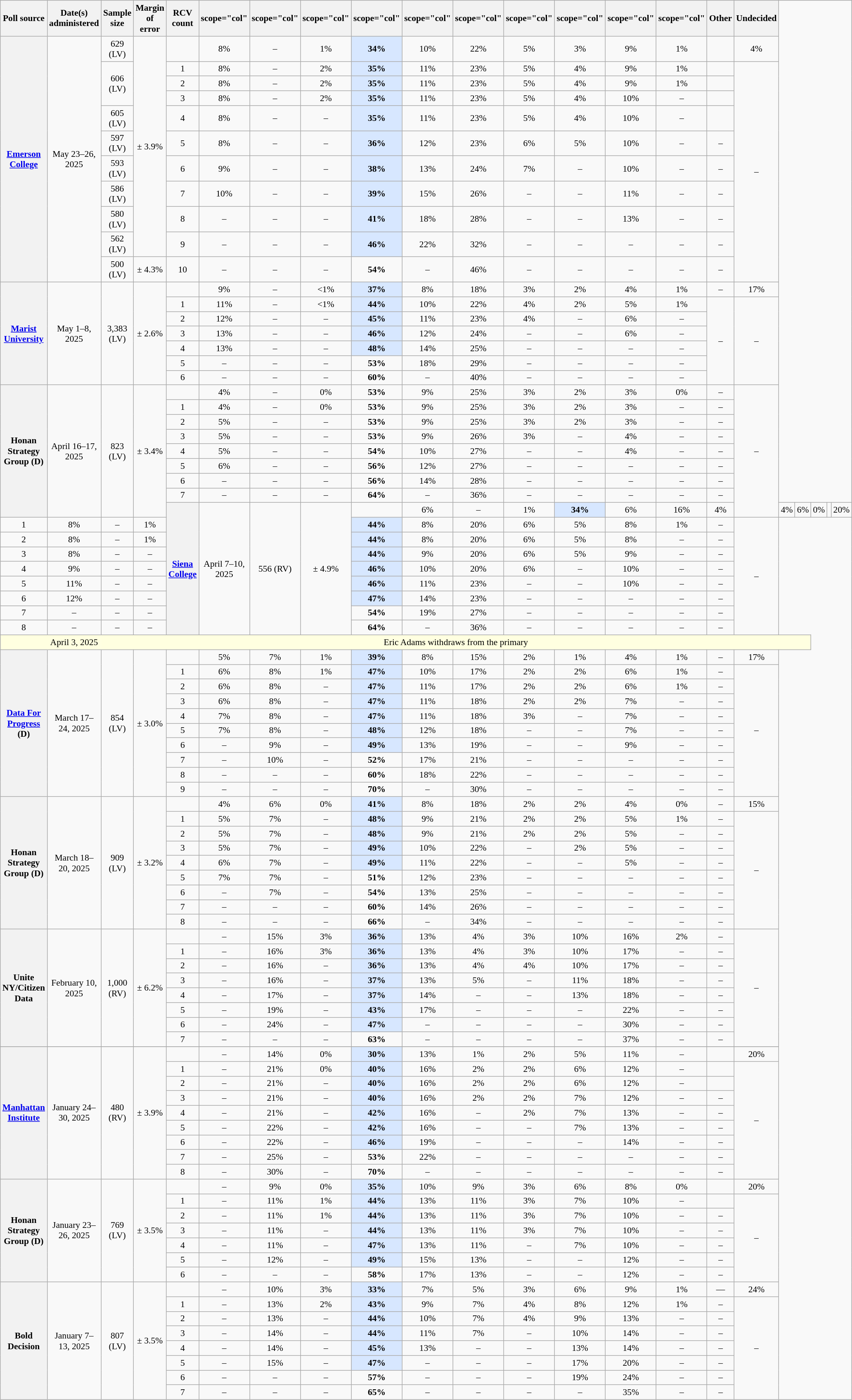<table class="wikitable plainrowheaders mw-collapsible mw-collapsed sticky-header" style="text-align:center; font-size:90%;">
<tr>
<th scope="col">Poll source</th>
<th scope="col">Date(s)<br>administered</th>
<th scope="col">Sample<br>size</th>
<th scope="col">Margin<br>of error</th>
<th scope="col">RCV<br>count</th>
<th>scope="col" </th>
<th>scope="col" </th>
<th>scope="col" </th>
<th>scope="col" </th>
<th>scope="col" </th>
<th>scope="col" </th>
<th>scope="col" </th>
<th>scope="col" </th>
<th>scope="col" </th>
<th>scope="col" </th>
<th scope="col">Other</th>
<th scope="col">Undecided</th>
</tr>
<tr>
<th scope="row" rowspan="11"><a href='#'>Emerson College</a></th>
<td rowspan="11">May 23–26, 2025</td>
<td>629 (LV)</td>
<td rowspan="10">± 3.9%</td>
<td></td>
<td>8%</td>
<td>–</td>
<td>1%</td>
<td style="background:#d7e7ff"><strong>34%</strong></td>
<td>10%</td>
<td>22%</td>
<td>5%</td>
<td>3%</td>
<td>9%</td>
<td>1%</td>
<td></td>
<td>4%</td>
</tr>
<tr>
<td rowspan="3">606 (LV)</td>
<td>1</td>
<td>8%</td>
<td>–</td>
<td>2%</td>
<td style="background:#d7e7ff"><strong>35%</strong></td>
<td>11%</td>
<td>23%</td>
<td>5%</td>
<td>4%</td>
<td>9%</td>
<td>1%</td>
<td></td>
<td rowspan="10">–</td>
</tr>
<tr>
<td>2</td>
<td>8%</td>
<td>–</td>
<td>2%</td>
<td style="background:#d7e7ff"><strong>35%</strong></td>
<td>11%</td>
<td>23%</td>
<td>5%</td>
<td>4%</td>
<td>9%</td>
<td>1%</td>
<td></td>
</tr>
<tr>
<td>3</td>
<td>8%</td>
<td>–</td>
<td>2%</td>
<td style="background:#d7e7ff"><strong>35%</strong></td>
<td>11%</td>
<td>23%</td>
<td>5%</td>
<td>4%</td>
<td>10%</td>
<td>–</td>
<td></td>
</tr>
<tr>
<td>605 (LV)</td>
<td>4</td>
<td>8%</td>
<td>–</td>
<td>–</td>
<td style="background:#d7e7ff"><strong>35%</strong></td>
<td>11%</td>
<td>23%</td>
<td>5%</td>
<td>4%</td>
<td>10%</td>
<td>–</td>
<td></td>
</tr>
<tr>
<td>597 (LV)</td>
<td>5</td>
<td>8%</td>
<td>–</td>
<td>–</td>
<td style="background:#d7e7ff"><strong>36%</strong></td>
<td>12%</td>
<td>23%</td>
<td>6%</td>
<td>5%</td>
<td>10%</td>
<td>–</td>
<td>–</td>
</tr>
<tr>
<td>593 (LV)</td>
<td>6</td>
<td>9%</td>
<td>–</td>
<td>–</td>
<td style="background:#d7e7ff"><strong>38%</strong></td>
<td>13%</td>
<td>24%</td>
<td>7%</td>
<td>–</td>
<td>10%</td>
<td>–</td>
<td>–</td>
</tr>
<tr>
<td>586 (LV)</td>
<td>7</td>
<td>10%</td>
<td>–</td>
<td>–</td>
<td style="background:#d7e7ff"><strong>39%</strong></td>
<td>15%</td>
<td>26%</td>
<td>–</td>
<td>–</td>
<td>11%</td>
<td>–</td>
<td>–</td>
</tr>
<tr>
<td>580 (LV)</td>
<td>8</td>
<td>–</td>
<td>–</td>
<td>–</td>
<td style="background:#d7e7ff"><strong>41%</strong></td>
<td>18%</td>
<td>28%</td>
<td>–</td>
<td>–</td>
<td>13%</td>
<td>–</td>
<td>–</td>
</tr>
<tr>
<td>562 (LV)</td>
<td>9</td>
<td>–</td>
<td>–</td>
<td>–</td>
<td style="background:#d7e7ff"><strong>46%</strong></td>
<td>22%</td>
<td>32%</td>
<td>–</td>
<td>–</td>
<td>–</td>
<td>–</td>
<td>–</td>
</tr>
<tr>
<td>500 (LV)</td>
<td>± 4.3%</td>
<td>10</td>
<td>–</td>
<td>–</td>
<td>–</td>
<td><strong>54%</strong></td>
<td>–</td>
<td>46%</td>
<td>–</td>
<td>–</td>
<td>–</td>
<td>–</td>
<td>–</td>
</tr>
<tr>
<th scope="row" rowspan="7"><a href='#'>Marist University</a></th>
<td rowspan="7">May 1–8, 2025</td>
<td rowspan="7">3,383 (LV)</td>
<td rowspan="7">± 2.6%</td>
<td></td>
<td>9%</td>
<td>–</td>
<td><1%</td>
<td style="background:#d7e7ff"><strong>37%</strong></td>
<td>8%</td>
<td>18%</td>
<td>3%</td>
<td>2%</td>
<td>4%</td>
<td>1%</td>
<td>–</td>
<td>17%</td>
</tr>
<tr>
<td>1</td>
<td>11%</td>
<td>–</td>
<td><1%</td>
<td style="background:#d7e7ff"><strong>44%</strong></td>
<td>10%</td>
<td>22%</td>
<td>4%</td>
<td>2%</td>
<td>5%</td>
<td>1%</td>
<td rowspan="6">–</td>
<td rowspan="6">–</td>
</tr>
<tr>
<td>2</td>
<td>12%</td>
<td>–</td>
<td>–</td>
<td style="background:#d7e7ff"><strong>45%</strong></td>
<td>11%</td>
<td>23%</td>
<td>4%</td>
<td>–</td>
<td>6%</td>
<td>–</td>
</tr>
<tr>
<td>3</td>
<td>13%</td>
<td>–</td>
<td>–</td>
<td style="background:#d7e7ff"><strong>46%</strong></td>
<td>12%</td>
<td>24%</td>
<td>–</td>
<td>–</td>
<td>6%</td>
<td>–</td>
</tr>
<tr>
<td>4</td>
<td>13%</td>
<td>–</td>
<td>–</td>
<td style="background:#d7e7ff"><strong>48%</strong></td>
<td>14%</td>
<td>25%</td>
<td>–</td>
<td>–</td>
<td>–</td>
<td>–</td>
</tr>
<tr>
<td>5</td>
<td>–</td>
<td>–</td>
<td>–</td>
<td><strong>53%</strong></td>
<td>18%</td>
<td>29%</td>
<td>–</td>
<td>–</td>
<td>–</td>
<td>–</td>
</tr>
<tr>
<td>6</td>
<td>–</td>
<td>–</td>
<td>–</td>
<td><strong>60%</strong></td>
<td>–</td>
<td>40%</td>
<td>–</td>
<td>–</td>
<td>–</td>
<td>–</td>
</tr>
<tr>
<th scope="row" rowspan="9">Honan Strategy Group (D)</th>
<td rowspan="9">April 16–17, 2025</td>
<td rowspan="9">823 (LV)</td>
<td rowspan="9">± 3.4%</td>
<td></td>
<td>4%</td>
<td>–</td>
<td>0%</td>
<td><strong>53%</strong></td>
<td>9%</td>
<td>25%</td>
<td>3%</td>
<td>2%</td>
<td>3%</td>
<td>0%</td>
<td>–</td>
<td rowspan="9">–</td>
</tr>
<tr>
<td>1</td>
<td>4%</td>
<td>–</td>
<td>0%</td>
<td><strong>53%</strong></td>
<td>9%</td>
<td>25%</td>
<td>3%</td>
<td>2%</td>
<td>3%</td>
<td>–</td>
<td>–</td>
</tr>
<tr>
<td>2</td>
<td>5%</td>
<td>–</td>
<td>–</td>
<td><strong>53%</strong></td>
<td>9%</td>
<td>25%</td>
<td>3%</td>
<td>2%</td>
<td>3%</td>
<td>–</td>
<td>–</td>
</tr>
<tr>
<td>3</td>
<td>5%</td>
<td>–</td>
<td>–</td>
<td><strong>53%</strong></td>
<td>9%</td>
<td>26%</td>
<td>3%</td>
<td>–</td>
<td>4%</td>
<td>–</td>
<td>–</td>
</tr>
<tr>
<td>4</td>
<td>5%</td>
<td>–</td>
<td>–</td>
<td><strong>54%</strong></td>
<td>10%</td>
<td>27%</td>
<td>–</td>
<td>–</td>
<td>4%</td>
<td>–</td>
<td>–</td>
</tr>
<tr>
<td>5</td>
<td>6%</td>
<td>–</td>
<td>–</td>
<td><strong>56%</strong></td>
<td>12%</td>
<td>27%</td>
<td>–</td>
<td>–</td>
<td>–</td>
<td>–</td>
<td>–</td>
</tr>
<tr>
<td>6</td>
<td>–</td>
<td>–</td>
<td>–</td>
<td><strong>56%</strong></td>
<td>14%</td>
<td>28%</td>
<td>–</td>
<td>–</td>
<td>–</td>
<td>–</td>
<td>–</td>
</tr>
<tr>
<td>7</td>
<td>–</td>
<td>–</td>
<td>–</td>
<td><strong>64%</strong></td>
<td>–</td>
<td>36%</td>
<td>–</td>
<td>–</td>
<td>–</td>
<td>–</td>
<td>–</td>
</tr>
<tr>
<th scope="row" rowspan="9"><a href='#'>Siena College</a></th>
<td rowspan="9">April 7–10, 2025</td>
<td rowspan="9">556 (RV)</td>
<td rowspan="9">± 4.9%</td>
<td></td>
<td>6%</td>
<td>–</td>
<td>1%</td>
<td style="background:#d7e7ff"><strong>34%</strong></td>
<td>6%</td>
<td>16%</td>
<td>4%</td>
<td>4%</td>
<td>6%</td>
<td>0%</td>
<td></td>
<td>20%</td>
</tr>
<tr>
<td>1</td>
<td>8%</td>
<td>–</td>
<td>1%</td>
<td style="background:#d7e7ff"><strong>44%</strong></td>
<td>8%</td>
<td>20%</td>
<td>6%</td>
<td>5%</td>
<td>8%</td>
<td>1%</td>
<td>–</td>
<td rowspan="8">–</td>
</tr>
<tr>
<td>2</td>
<td>8%</td>
<td>–</td>
<td>1%</td>
<td style="background:#d7e7ff"><strong>44%</strong></td>
<td>8%</td>
<td>20%</td>
<td>6%</td>
<td>5%</td>
<td>8%</td>
<td>–</td>
<td>–</td>
</tr>
<tr>
<td>3</td>
<td>8%</td>
<td>–</td>
<td>–</td>
<td style="background:#d7e7ff"><strong>44%</strong></td>
<td>9%</td>
<td>20%</td>
<td>6%</td>
<td>5%</td>
<td>9%</td>
<td>–</td>
<td>–</td>
</tr>
<tr>
<td>4</td>
<td>9%</td>
<td>–</td>
<td>–</td>
<td style="background:#d7e7ff"><strong>46%</strong></td>
<td>10%</td>
<td>20%</td>
<td>6%</td>
<td>–</td>
<td>10%</td>
<td>–</td>
<td>–</td>
</tr>
<tr>
<td>5</td>
<td>11%</td>
<td>–</td>
<td>–</td>
<td style="background:#d7e7ff"><strong>46%</strong></td>
<td>11%</td>
<td>23%</td>
<td>–</td>
<td>–</td>
<td>10%</td>
<td>–</td>
<td>–</td>
</tr>
<tr>
<td>6</td>
<td>12%</td>
<td>–</td>
<td>–</td>
<td style="background:#d7e7ff"><strong>47%</strong></td>
<td>14%</td>
<td>23%</td>
<td>–</td>
<td>–</td>
<td>–</td>
<td>–</td>
<td>–</td>
</tr>
<tr>
<td>7</td>
<td>–</td>
<td>–</td>
<td>–</td>
<td><strong>54%</strong></td>
<td>19%</td>
<td>27%</td>
<td>–</td>
<td>–</td>
<td>–</td>
<td>–</td>
<td>–</td>
</tr>
<tr>
<td>8</td>
<td>–</td>
<td>–</td>
<td>–</td>
<td><strong>64%</strong></td>
<td>–</td>
<td>36%</td>
<td>–</td>
<td>–</td>
<td>–</td>
<td>–</td>
<td>–</td>
</tr>
<tr style="background:lightyellow;">
<td style="border-right-style:hidden; background:lightyellow;"></td>
<td style="border-right-style:hidden; ">April 3, 2025</td>
<td colspan="17">Eric Adams withdraws from the primary</td>
</tr>
<tr>
<th scope="row" rowspan="10"><a href='#'>Data For Progress</a> (D)</th>
<td rowspan="10">March 17–24, 2025</td>
<td rowspan="10">854 (LV)</td>
<td rowspan="10">± 3.0%</td>
<td></td>
<td>5%</td>
<td>7%</td>
<td>1%</td>
<td style="background:#d7e7ff"><strong>39%</strong></td>
<td>8%</td>
<td>15%</td>
<td>2%</td>
<td>1%</td>
<td>4%</td>
<td>1%</td>
<td>–</td>
<td>17%</td>
</tr>
<tr>
<td>1</td>
<td>6%</td>
<td>8%</td>
<td>1%</td>
<td style="background:#d7e7ff"><strong>47%</strong></td>
<td>10%</td>
<td>17%</td>
<td>2%</td>
<td>2%</td>
<td>6%</td>
<td>1%</td>
<td>–</td>
<td rowspan="9">–</td>
</tr>
<tr>
<td>2</td>
<td>6%</td>
<td>8%</td>
<td>–</td>
<td style="background:#d7e7ff"><strong>47%</strong></td>
<td>11%</td>
<td>17%</td>
<td>2%</td>
<td>2%</td>
<td>6%</td>
<td>1%</td>
<td>–</td>
</tr>
<tr>
<td>3</td>
<td>6%</td>
<td>8%</td>
<td>–</td>
<td style="background:#d7e7ff"><strong>47%</strong></td>
<td>11%</td>
<td>18%</td>
<td>2%</td>
<td>2%</td>
<td>7%</td>
<td>–</td>
<td>–</td>
</tr>
<tr>
<td>4</td>
<td>7%</td>
<td>8%</td>
<td>–</td>
<td style="background:#d7e7ff"><strong>47%</strong></td>
<td>11%</td>
<td>18%</td>
<td>3%</td>
<td>–</td>
<td>7%</td>
<td>–</td>
<td>–</td>
</tr>
<tr>
<td>5</td>
<td>7%</td>
<td>8%</td>
<td>–</td>
<td style="background:#d7e7ff"><strong>48%</strong></td>
<td>12%</td>
<td>18%</td>
<td>–</td>
<td>–</td>
<td>7%</td>
<td>–</td>
<td>–</td>
</tr>
<tr>
<td>6</td>
<td>–</td>
<td>9%</td>
<td>–</td>
<td style="background:#d7e7ff"><strong>49%</strong></td>
<td>13%</td>
<td>19%</td>
<td>–</td>
<td>–</td>
<td>9%</td>
<td>–</td>
<td>–</td>
</tr>
<tr>
<td>7</td>
<td>–</td>
<td>10%</td>
<td>–</td>
<td><strong>52%</strong></td>
<td>17%</td>
<td>21%</td>
<td>–</td>
<td>–</td>
<td>–</td>
<td>–</td>
<td>–</td>
</tr>
<tr>
<td>8</td>
<td>–</td>
<td>–</td>
<td>–</td>
<td><strong>60%</strong></td>
<td>18%</td>
<td>22%</td>
<td>–</td>
<td>–</td>
<td>–</td>
<td>–</td>
<td>–</td>
</tr>
<tr>
<td>9</td>
<td>–</td>
<td>–</td>
<td>–</td>
<td><strong>70%</strong></td>
<td>–</td>
<td>30%</td>
<td>–</td>
<td>–</td>
<td>–</td>
<td>–</td>
<td>–</td>
</tr>
<tr>
<th scope="row" rowspan="9">Honan Strategy Group (D)</th>
<td rowspan="9">March 18–20, 2025</td>
<td rowspan="9">909 (LV)</td>
<td rowspan="9">± 3.2%</td>
<td></td>
<td>4%</td>
<td>6%</td>
<td>0%</td>
<td style="background:#d7e7ff"><strong>41%</strong></td>
<td>8%</td>
<td>18%</td>
<td>2%</td>
<td>2%</td>
<td>4%</td>
<td>0%</td>
<td>–</td>
<td>15%</td>
</tr>
<tr>
<td>1</td>
<td>5%</td>
<td>7%</td>
<td>–</td>
<td style="background:#d7e7ff"><strong>48%</strong></td>
<td>9%</td>
<td>21%</td>
<td>2%</td>
<td>2%</td>
<td>5%</td>
<td>1%</td>
<td>–</td>
<td rowspan="8">–</td>
</tr>
<tr>
<td>2</td>
<td>5%</td>
<td>7%</td>
<td>–</td>
<td style="background:#d7e7ff"><strong>48%</strong></td>
<td>9%</td>
<td>21%</td>
<td>2%</td>
<td>2%</td>
<td>5%</td>
<td>–</td>
<td>–</td>
</tr>
<tr>
<td>3</td>
<td>5%</td>
<td>7%</td>
<td>–</td>
<td style="background:#d7e7ff"><strong>49%</strong></td>
<td>10%</td>
<td>22%</td>
<td>–</td>
<td>2%</td>
<td>5%</td>
<td>–</td>
<td>–</td>
</tr>
<tr>
<td>4</td>
<td>6%</td>
<td>7%</td>
<td>–</td>
<td style="background:#d7e7ff"><strong>49%</strong></td>
<td>11%</td>
<td>22%</td>
<td>–</td>
<td>–</td>
<td>5%</td>
<td>–</td>
<td>–</td>
</tr>
<tr>
<td>5</td>
<td>7%</td>
<td>7%</td>
<td>–</td>
<td><strong>51%</strong></td>
<td>12%</td>
<td>23%</td>
<td>–</td>
<td>–</td>
<td>–</td>
<td>–</td>
<td>–</td>
</tr>
<tr>
<td>6</td>
<td>–</td>
<td>7%</td>
<td>–</td>
<td><strong>54%</strong></td>
<td>13%</td>
<td>25%</td>
<td>–</td>
<td>–</td>
<td>–</td>
<td>–</td>
<td>–</td>
</tr>
<tr>
<td>7</td>
<td>–</td>
<td>–</td>
<td>–</td>
<td><strong>60%</strong></td>
<td>14%</td>
<td>26%</td>
<td>–</td>
<td>–</td>
<td>–</td>
<td>–</td>
<td>–</td>
</tr>
<tr>
<td>8</td>
<td>–</td>
<td>–</td>
<td>–</td>
<td><strong>66%</strong></td>
<td>–</td>
<td>34%</td>
<td>–</td>
<td>–</td>
<td>–</td>
<td>–</td>
<td>–</td>
</tr>
<tr>
<th scope="row" rowspan="8">Unite NY/Citizen Data</th>
<td rowspan="8">February 10, 2025</td>
<td rowspan="8">1,000 (RV)</td>
<td rowspan="8">± 6.2%</td>
<td></td>
<td>–</td>
<td>15%</td>
<td>3%</td>
<td style="background:#d7e7ff"><strong>36%</strong></td>
<td>13%</td>
<td>4%</td>
<td>3%</td>
<td>10%</td>
<td>16%</td>
<td>2%</td>
<td>–</td>
<td rowspan="8">–</td>
</tr>
<tr>
<td>1</td>
<td>–</td>
<td>16%</td>
<td>3%</td>
<td style="background:#d7e7ff"><strong>36%</strong></td>
<td>13%</td>
<td>4%</td>
<td>3%</td>
<td>10%</td>
<td>17%</td>
<td>–</td>
<td>–</td>
</tr>
<tr>
<td>2</td>
<td>–</td>
<td>16%</td>
<td>–</td>
<td style="background:#d7e7ff"><strong>36%</strong></td>
<td>13%</td>
<td>4%</td>
<td>4%</td>
<td>10%</td>
<td>17%</td>
<td>–</td>
<td>–</td>
</tr>
<tr>
<td>3</td>
<td>–</td>
<td>16%</td>
<td>–</td>
<td style="background:#d7e7ff"><strong>37%</strong></td>
<td>13%</td>
<td>5%</td>
<td>–</td>
<td>11%</td>
<td>18%</td>
<td>–</td>
<td>–</td>
</tr>
<tr>
<td>4</td>
<td>–</td>
<td>17%</td>
<td>–</td>
<td style="background:#d7e7ff"><strong>37%</strong></td>
<td>14%</td>
<td>–</td>
<td>–</td>
<td>13%</td>
<td>18%</td>
<td>–</td>
<td>–</td>
</tr>
<tr>
<td>5</td>
<td>–</td>
<td>19%</td>
<td>–</td>
<td style="background:#d7e7ff"><strong>43%</strong></td>
<td>17%</td>
<td>–</td>
<td>–</td>
<td>–</td>
<td>22%</td>
<td>–</td>
<td>–</td>
</tr>
<tr>
<td>6</td>
<td>–</td>
<td>24%</td>
<td>–</td>
<td style="background:#d7e7ff"><strong>47%</strong></td>
<td>–</td>
<td>–</td>
<td>–</td>
<td>–</td>
<td>30%</td>
<td>–</td>
<td>–</td>
</tr>
<tr>
<td>7</td>
<td>–</td>
<td>–</td>
<td>–</td>
<td><strong>63%</strong></td>
<td>–</td>
<td>–</td>
<td>–</td>
<td>–</td>
<td>37%</td>
<td>–</td>
<td>–</td>
</tr>
<tr>
</tr>
<tr>
<th scope="row" rowspan="9"><a href='#'>Manhattan Institute</a></th>
<td rowspan="9">January 24–30, 2025</td>
<td rowspan="9">480 (RV)</td>
<td rowspan="9">± 3.9%</td>
<td></td>
<td>–</td>
<td>14%</td>
<td>0%</td>
<td style="background:#d7e7ff"><strong>30%</strong></td>
<td>13%</td>
<td>1%</td>
<td>2%</td>
<td>5%</td>
<td>11%</td>
<td>–</td>
<td></td>
<td>20%</td>
</tr>
<tr>
<td>1</td>
<td>–</td>
<td>21%</td>
<td>0%</td>
<td style="background:#d7e7ff"><strong>40%</strong></td>
<td>16%</td>
<td>2%</td>
<td>2%</td>
<td>6%</td>
<td>12%</td>
<td>–</td>
<td></td>
<td rowspan="8">–</td>
</tr>
<tr>
<td>2</td>
<td>–</td>
<td>21%</td>
<td>–</td>
<td style="background:#d7e7ff"><strong>40%</strong></td>
<td>16%</td>
<td>2%</td>
<td>2%</td>
<td>6%</td>
<td>12%</td>
<td>–</td>
<td></td>
</tr>
<tr>
<td>3</td>
<td>–</td>
<td>21%</td>
<td>–</td>
<td style="background:#d7e7ff"><strong>40%</strong></td>
<td>16%</td>
<td>2%</td>
<td>2%</td>
<td>7%</td>
<td>12%</td>
<td>–</td>
<td>–</td>
</tr>
<tr>
<td>4</td>
<td>–</td>
<td>21%</td>
<td>–</td>
<td style="background:#d7e7ff"><strong>42%</strong></td>
<td>16%</td>
<td>–</td>
<td>2%</td>
<td>7%</td>
<td>13%</td>
<td>–</td>
<td>–</td>
</tr>
<tr>
<td>5</td>
<td>–</td>
<td>22%</td>
<td>–</td>
<td style="background:#d7e7ff"><strong>42%</strong></td>
<td>16%</td>
<td>–</td>
<td>–</td>
<td>7%</td>
<td>13%</td>
<td>–</td>
<td>–</td>
</tr>
<tr>
<td>6</td>
<td>–</td>
<td>22%</td>
<td>–</td>
<td style="background:#d7e7ff"><strong>46%</strong></td>
<td>19%</td>
<td>–</td>
<td>–</td>
<td>–</td>
<td>14%</td>
<td>–</td>
<td>–</td>
</tr>
<tr>
<td>7</td>
<td>–</td>
<td>25%</td>
<td>–</td>
<td><strong>53%</strong></td>
<td>22%</td>
<td>–</td>
<td>–</td>
<td>–</td>
<td>–</td>
<td>–</td>
<td>–</td>
</tr>
<tr>
<td>8</td>
<td>–</td>
<td>30%</td>
<td>–</td>
<td><strong>70%</strong></td>
<td>–</td>
<td>–</td>
<td>–</td>
<td>–</td>
<td>–</td>
<td>–</td>
<td>–</td>
</tr>
<tr>
<th scope="row" rowspan="7">Honan Strategy Group (D)</th>
<td rowspan="7">January 23–26, 2025</td>
<td rowspan="7">769 (LV)</td>
<td rowspan="7">± 3.5%</td>
<td></td>
<td>–</td>
<td>9%</td>
<td>0%</td>
<td style="background:#d7e7ff"><strong>35%</strong></td>
<td>10%</td>
<td>9%</td>
<td>3%</td>
<td>6%</td>
<td>8%</td>
<td>0%</td>
<td></td>
<td>20%</td>
</tr>
<tr>
<td>1</td>
<td>–</td>
<td>11%</td>
<td>1%</td>
<td style="background:#d7e7ff"><strong>44%</strong></td>
<td>13%</td>
<td>11%</td>
<td>3%</td>
<td>7%</td>
<td>10%</td>
<td>–</td>
<td></td>
<td rowspan="6">–</td>
</tr>
<tr>
<td>2</td>
<td>–</td>
<td>11%</td>
<td>1%</td>
<td style="background:#d7e7ff"><strong>44%</strong></td>
<td>13%</td>
<td>11%</td>
<td>3%</td>
<td>7%</td>
<td>10%</td>
<td>–</td>
<td>–</td>
</tr>
<tr>
<td>3</td>
<td>–</td>
<td>11%</td>
<td>–</td>
<td style="background:#d7e7ff"><strong>44%</strong></td>
<td>13%</td>
<td>11%</td>
<td>3%</td>
<td>7%</td>
<td>10%</td>
<td>–</td>
<td>–</td>
</tr>
<tr>
<td>4</td>
<td>–</td>
<td>11%</td>
<td>–</td>
<td style="background:#d7e7ff"><strong>47%</strong></td>
<td>13%</td>
<td>11%</td>
<td>–</td>
<td>7%</td>
<td>10%</td>
<td>–</td>
<td>–</td>
</tr>
<tr>
<td>5</td>
<td>–</td>
<td>12%</td>
<td>–</td>
<td style="background:#d7e7ff"><strong>49%</strong></td>
<td>15%</td>
<td>13%</td>
<td>–</td>
<td>–</td>
<td>12%</td>
<td>–</td>
<td>–</td>
</tr>
<tr>
<td>6</td>
<td>–</td>
<td>–</td>
<td>–</td>
<td><strong>58%</strong></td>
<td>17%</td>
<td>13%</td>
<td>–</td>
<td>–</td>
<td>12%</td>
<td>–</td>
<td>–</td>
</tr>
<tr>
<th scope="row" rowspan="8">Bold Decision</th>
<td rowspan="8">January 7–13, 2025</td>
<td rowspan="8">807 (LV)</td>
<td rowspan="8">± 3.5%</td>
<td></td>
<td>–</td>
<td>10%</td>
<td>3%</td>
<td style="background:#d7e7ff"><strong>33%</strong></td>
<td>7%</td>
<td>5%</td>
<td>3%</td>
<td>6%</td>
<td>9%</td>
<td>1%</td>
<td>—</td>
<td>24%</td>
</tr>
<tr>
<td>1</td>
<td>–</td>
<td>13%</td>
<td>2%</td>
<td style="background:#d7e7ff"><strong>43%</strong></td>
<td>9%</td>
<td>7%</td>
<td>4%</td>
<td>8%</td>
<td>12%</td>
<td>1%</td>
<td>–</td>
<td rowspan="7">–</td>
</tr>
<tr>
<td>2</td>
<td>–</td>
<td>13%</td>
<td>–</td>
<td style="background:#d7e7ff"><strong>44%</strong></td>
<td>10%</td>
<td>7%</td>
<td>4%</td>
<td>9%</td>
<td>13%</td>
<td>–</td>
<td>–</td>
</tr>
<tr>
<td>3</td>
<td>–</td>
<td>14%</td>
<td>–</td>
<td style="background:#d7e7ff"><strong>44%</strong></td>
<td>11%</td>
<td>7%</td>
<td>–</td>
<td>10%</td>
<td>14%</td>
<td>–</td>
<td>–</td>
</tr>
<tr>
<td>4</td>
<td>–</td>
<td>14%</td>
<td>–</td>
<td style="background:#d7e7ff"><strong>45%</strong></td>
<td>13%</td>
<td>–</td>
<td>–</td>
<td>13%</td>
<td>14%</td>
<td>–</td>
<td>–</td>
</tr>
<tr>
<td>5</td>
<td>–</td>
<td>15%</td>
<td>–</td>
<td style="background:#d7e7ff"><strong>47%</strong></td>
<td>–</td>
<td>–</td>
<td>–</td>
<td>17%</td>
<td>20%</td>
<td>–</td>
<td>–</td>
</tr>
<tr>
<td>6</td>
<td>–</td>
<td>–</td>
<td>–</td>
<td><strong>57%</strong></td>
<td>–</td>
<td>–</td>
<td>–</td>
<td>19%</td>
<td>24%</td>
<td>–</td>
<td>–</td>
</tr>
<tr>
<td>7</td>
<td>–</td>
<td>–</td>
<td>–</td>
<td><strong>65%</strong></td>
<td>–</td>
<td>–</td>
<td>–</td>
<td>–</td>
<td>35%</td>
<td>–</td>
<td>–</td>
</tr>
</table>
